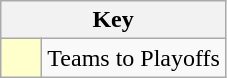<table class="wikitable" style="text-align: center;">
<tr>
<th colspan=2>Key</th>
</tr>
<tr>
<td style="background:#ffc; width:20px;"></td>
<td align=left>Teams to Playoffs</td>
</tr>
</table>
